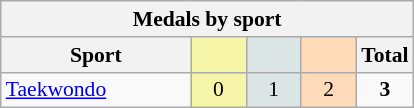<table class="wikitable" style="font-size:90%; text-align:center;">
<tr>
<th colspan="5">Medals by sport</th>
</tr>
<tr>
<th width="120">Sport</th>
<th scope="col" width="30" style="background:#F7F6A8;"></th>
<th scope="col" width="30" style="background:#DCE5E5;"></th>
<th scope="col" width="30" style="background:#FFDAB9;"></th>
<th width="30">Total</th>
</tr>
<tr>
<td align="left"><a href='#'>Taekwondo</a></td>
<td style="background:#F7F6A8;">0</td>
<td style="background:#DCE5E5;">1</td>
<td style="background:#FFDAB9;">2</td>
<td><strong>3</strong></td>
</tr>
</table>
